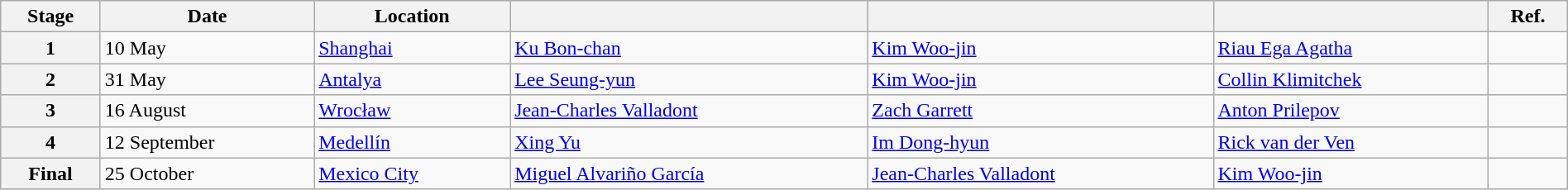<table class="wikitable" style="width:100%">
<tr>
<th>Stage</th>
<th>Date</th>
<th>Location</th>
<th></th>
<th></th>
<th></th>
<th>Ref.</th>
</tr>
<tr>
<th>1</th>
<td>10 May</td>
<td> <a href='#'>Shanghai</a></td>
<td> <a href='#'>Ku Bon-chan</a></td>
<td> <a href='#'>Kim Woo-jin</a></td>
<td> <a href='#'>Riau Ega Agatha</a></td>
<td></td>
</tr>
<tr>
<th>2</th>
<td>31 May</td>
<td> <a href='#'>Antalya</a></td>
<td> <a href='#'>Lee Seung-yun</a></td>
<td> <a href='#'>Kim Woo-jin</a></td>
<td> <a href='#'>Collin Klimitchek</a></td>
<td></td>
</tr>
<tr>
<th>3</th>
<td>16 August</td>
<td> <a href='#'>Wrocław</a></td>
<td> <a href='#'>Jean-Charles Valladont</a></td>
<td> <a href='#'>Zach Garrett</a></td>
<td> <a href='#'>Anton Prilepov</a></td>
<td></td>
</tr>
<tr>
<th>4</th>
<td>12 September</td>
<td> <a href='#'>Medellín</a></td>
<td> <a href='#'>Xing Yu</a></td>
<td> <a href='#'>Im Dong-hyun</a></td>
<td> <a href='#'>Rick van der Ven</a></td>
<td></td>
</tr>
<tr>
<th>Final</th>
<td>25 October</td>
<td> <a href='#'>Mexico City</a></td>
<td> <a href='#'>Miguel Alvariño García</a></td>
<td> <a href='#'>Jean-Charles Valladont</a></td>
<td> <a href='#'>Kim Woo-jin</a></td>
</tr>
</table>
